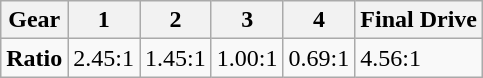<table class=wikitable>
<tr>
<th>Gear</th>
<th>1</th>
<th>2</th>
<th>3</th>
<th>4</th>
<th>Final Drive</th>
</tr>
<tr>
<td><strong>Ratio</strong></td>
<td>2.45:1</td>
<td>1.45:1</td>
<td>1.00:1</td>
<td>0.69:1</td>
<td>4.56:1</td>
</tr>
</table>
